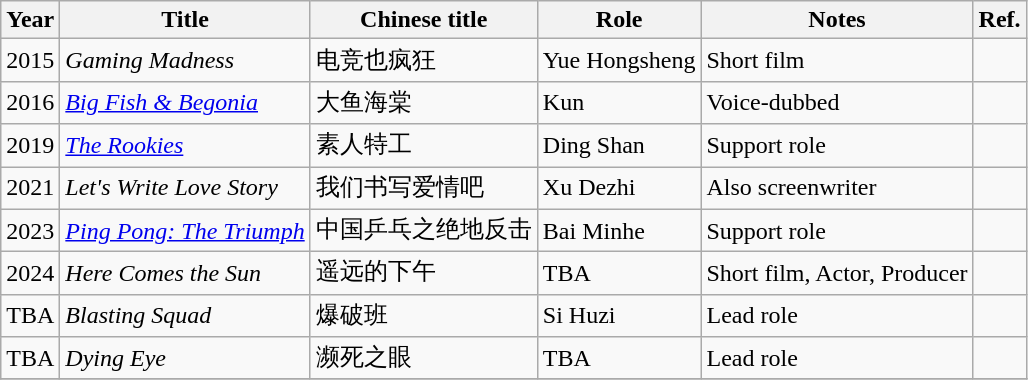<table class="wikitable plainrowheaders sortable">
<tr>
<th>Year</th>
<th>Title</th>
<th>Chinese title</th>
<th>Role</th>
<th>Notes</th>
<th>Ref.</th>
</tr>
<tr>
<td>2015</td>
<td><em>Gaming Madness</em></td>
<td>电竞也疯狂</td>
<td>Yue Hongsheng</td>
<td>Short film</td>
<td></td>
</tr>
<tr>
<td>2016</td>
<td><em><a href='#'>Big Fish & Begonia</a></em></td>
<td>大鱼海棠</td>
<td>Kun</td>
<td>Voice-dubbed</td>
<td></td>
</tr>
<tr>
<td>2019</td>
<td><em><a href='#'>The Rookies</a></em></td>
<td>素人特工</td>
<td>Ding Shan</td>
<td>Support role</td>
<td></td>
</tr>
<tr>
<td>2021</td>
<td><em>Let's Write Love Story</em></td>
<td>我们书写爱情吧</td>
<td>Xu Dezhi</td>
<td>Also screenwriter</td>
<td></td>
</tr>
<tr>
<td>2023</td>
<td><em><a href='#'>Ping Pong: The Triumph</a></em></td>
<td>中国乒乓之绝地反击</td>
<td>Bai Minhe</td>
<td>Support role</td>
<td></td>
</tr>
<tr>
<td>2024</td>
<td><em>Here Comes the Sun</em></td>
<td>遥远的下午</td>
<td>TBA</td>
<td>Short film, Actor, Producer</td>
<td></td>
</tr>
<tr>
<td>TBA</td>
<td><em>Blasting Squad</em></td>
<td>爆破班</td>
<td>Si Huzi</td>
<td>Lead role</td>
<td></td>
</tr>
<tr>
<td>TBA</td>
<td><em>Dying Eye</em></td>
<td>濒死之眼</td>
<td>TBA</td>
<td>Lead role</td>
<td></td>
</tr>
<tr>
</tr>
</table>
